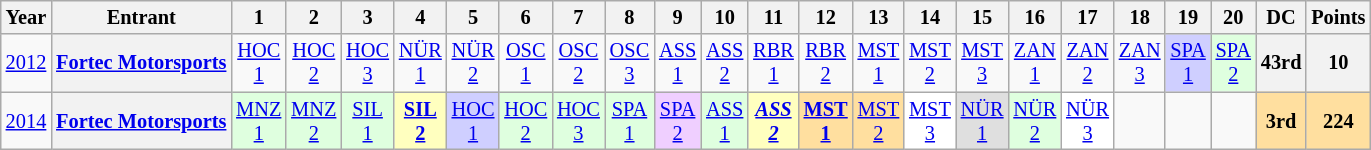<table class="wikitable" style="text-align:center; font-size:85%">
<tr>
<th>Year</th>
<th>Entrant</th>
<th>1</th>
<th>2</th>
<th>3</th>
<th>4</th>
<th>5</th>
<th>6</th>
<th>7</th>
<th>8</th>
<th>9</th>
<th>10</th>
<th>11</th>
<th>12</th>
<th>13</th>
<th>14</th>
<th>15</th>
<th>16</th>
<th>17</th>
<th>18</th>
<th>19</th>
<th>20</th>
<th>DC</th>
<th>Points</th>
</tr>
<tr>
<td><a href='#'>2012</a></td>
<th><a href='#'>Fortec Motorsports</a></th>
<td style="background:#;"><a href='#'>HOC<br>1</a><br></td>
<td style="background:#;"><a href='#'>HOC<br>2</a><br></td>
<td style="background:#;"><a href='#'>HOC<br>3</a><br></td>
<td style="background:#;"><a href='#'>NÜR<br>1</a><br></td>
<td style="background:#;"><a href='#'>NÜR<br>2</a><br></td>
<td style="background:#;"><a href='#'>OSC<br>1</a><br></td>
<td style="background:#;"><a href='#'>OSC<br>2</a><br></td>
<td style="background:#;"><a href='#'>OSC<br>3</a><br></td>
<td style="background:#;"><a href='#'>ASS<br>1</a><br></td>
<td style="background:#;"><a href='#'>ASS<br>2</a><br></td>
<td style="background:#;"><a href='#'>RBR<br>1</a><br></td>
<td style="background:#;"><a href='#'>RBR<br>2</a><br></td>
<td style="background:#;"><a href='#'>MST<br>1</a><br></td>
<td style="background:#;"><a href='#'>MST<br>2</a><br></td>
<td style="background:#;"><a href='#'>MST<br>3</a><br></td>
<td style="background:#;"><a href='#'>ZAN<br>1</a><br></td>
<td style="background:#;"><a href='#'>ZAN<br>2</a><br></td>
<td style="background:#;"><a href='#'>ZAN<br>3</a><br></td>
<td style="background:#cfcfff;"><a href='#'>SPA<br>1</a><br></td>
<td style="background:#dfffdf;"><a href='#'>SPA<br>2</a><br></td>
<th>43rd</th>
<th>10</th>
</tr>
<tr>
<td><a href='#'>2014</a></td>
<th nowrap><a href='#'>Fortec Motorsports</a></th>
<td style="background:#dfffdf;"><a href='#'>MNZ<br>1</a><br></td>
<td style="background:#dfffdf;"><a href='#'>MNZ<br>2</a><br></td>
<td style="background:#dfffdf;"><a href='#'>SIL<br>1</a><br></td>
<td style="background:#ffffbf;"><strong><a href='#'>SIL<br>2</a></strong><br></td>
<td style="background:#cfcfff;"><a href='#'>HOC<br>1</a><br></td>
<td style="background:#dfffdf;"><a href='#'>HOC<br>2</a><br></td>
<td style="background:#dfffdf;"><a href='#'>HOC<br>3</a><br></td>
<td style="background:#dfffdf;"><a href='#'>SPA<br>1</a><br></td>
<td style="background:#efcfff;"><a href='#'>SPA<br>2</a><br></td>
<td style="background:#dfffdf;"><a href='#'>ASS<br>1</a><br></td>
<td style="background:#ffffbf;"><strong><em><a href='#'>ASS<br>2</a></em></strong><br></td>
<td style="background:#ffdf9f;"><strong><a href='#'>MST<br>1</a></strong><br></td>
<td style="background:#ffdf9f;"><a href='#'>MST<br>2</a><br></td>
<td style="background:#FFFFFF;"><a href='#'>MST<br>3</a><br></td>
<td style="background:#dfdfdf;"><a href='#'>NÜR<br>1</a><br></td>
<td style="background:#dfffdf;"><a href='#'>NÜR<br>2</a><br></td>
<td style="background:#FFFFFF;"><a href='#'>NÜR<br>3</a><br></td>
<td></td>
<td></td>
<td></td>
<th style="background:#ffdf9f;">3rd</th>
<th style="background:#ffdf9f;">224</th>
</tr>
</table>
